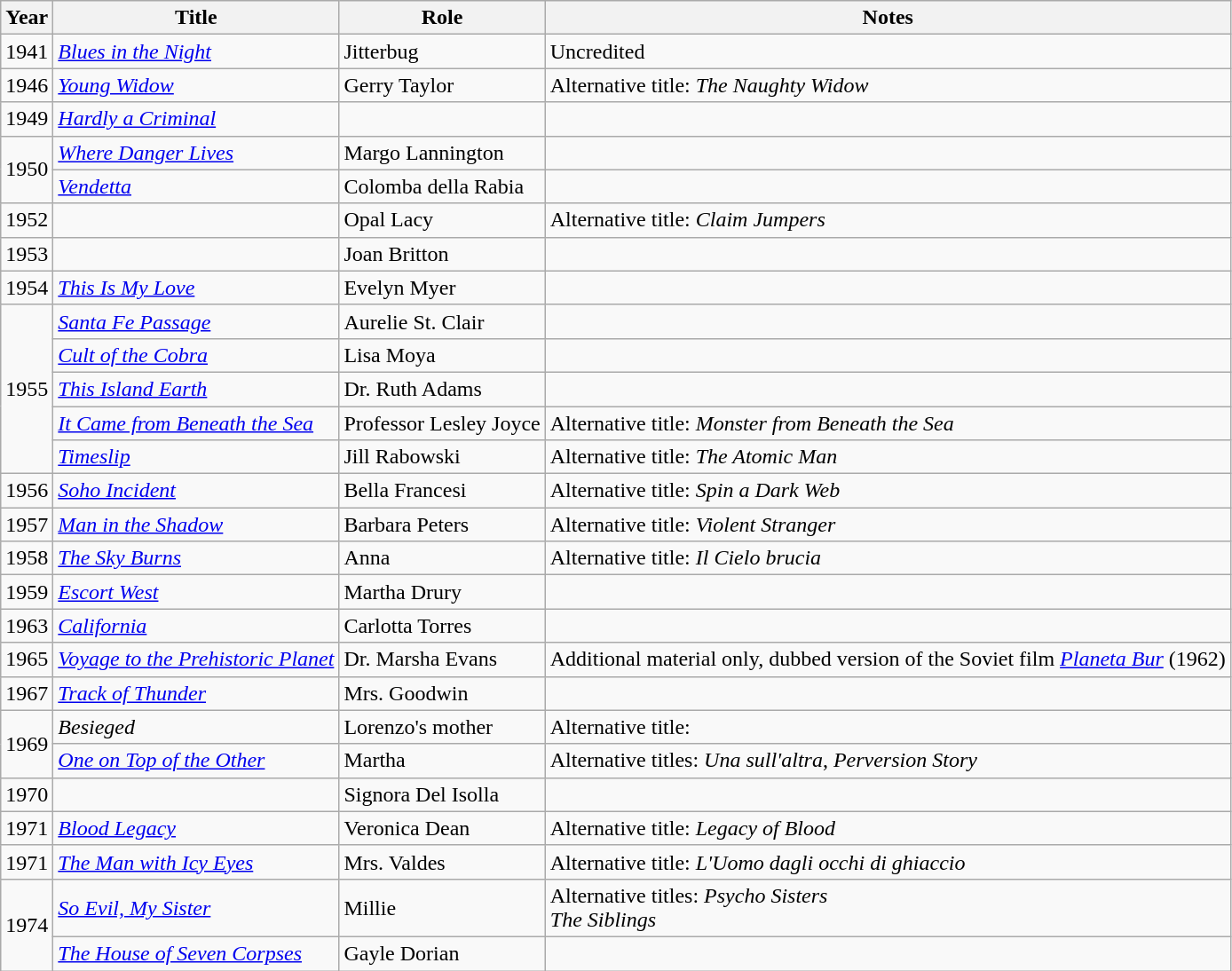<table class="wikitable sortable">
<tr>
<th>Year</th>
<th>Title</th>
<th>Role</th>
<th class="unsortable">Notes</th>
</tr>
<tr>
<td>1941</td>
<td><em><a href='#'>Blues in the Night</a></em></td>
<td>Jitterbug</td>
<td>Uncredited</td>
</tr>
<tr>
<td>1946</td>
<td><em><a href='#'>Young Widow</a></em></td>
<td>Gerry Taylor</td>
<td>Alternative title: <em>The Naughty Widow</em></td>
</tr>
<tr>
<td>1949</td>
<td><em><a href='#'>Hardly a Criminal</a></em></td>
<td></td>
<td></td>
</tr>
<tr>
<td rowspan=2>1950</td>
<td><em><a href='#'>Where Danger Lives</a></em></td>
<td>Margo Lannington</td>
<td></td>
</tr>
<tr>
<td><em><a href='#'>Vendetta</a></em></td>
<td>Colomba della Rabia</td>
<td></td>
</tr>
<tr>
<td>1952</td>
<td><em></em></td>
<td>Opal Lacy</td>
<td>Alternative title: <em>Claim Jumpers</em></td>
</tr>
<tr>
<td>1953</td>
<td><em></em></td>
<td>Joan Britton</td>
<td></td>
</tr>
<tr>
<td>1954</td>
<td><em><a href='#'>This Is My Love</a></em></td>
<td>Evelyn Myer</td>
<td></td>
</tr>
<tr>
<td rowspan=5>1955</td>
<td><em><a href='#'>Santa Fe Passage</a></em></td>
<td>Aurelie St. Clair</td>
<td></td>
</tr>
<tr>
<td><em><a href='#'>Cult of the Cobra</a></em></td>
<td>Lisa Moya</td>
<td></td>
</tr>
<tr>
<td><em><a href='#'>This Island Earth</a></em></td>
<td>Dr. Ruth Adams</td>
<td></td>
</tr>
<tr>
<td><em><a href='#'>It Came from Beneath the Sea</a></em></td>
<td>Professor Lesley Joyce</td>
<td>Alternative title: <em>Monster from Beneath the Sea</em></td>
</tr>
<tr>
<td><em><a href='#'>Timeslip</a></em></td>
<td>Jill Rabowski</td>
<td>Alternative title: <em>The Atomic Man</em></td>
</tr>
<tr>
<td>1956</td>
<td><em><a href='#'>Soho Incident</a></em></td>
<td>Bella Francesi</td>
<td>Alternative title: <em>Spin a Dark Web</em></td>
</tr>
<tr>
<td>1957</td>
<td><em><a href='#'>Man in the Shadow</a></em></td>
<td>Barbara Peters</td>
<td>Alternative title: <em>Violent Stranger</em></td>
</tr>
<tr>
<td>1958</td>
<td><em><a href='#'>The Sky Burns</a></em></td>
<td>Anna</td>
<td>Alternative title: <em>Il Cielo brucia</em></td>
</tr>
<tr>
<td>1959</td>
<td><em><a href='#'>Escort West</a></em></td>
<td>Martha Drury</td>
<td></td>
</tr>
<tr>
<td>1963</td>
<td><em><a href='#'>California</a></em></td>
<td>Carlotta Torres</td>
<td></td>
</tr>
<tr>
<td>1965</td>
<td><em><a href='#'>Voyage to the Prehistoric Planet</a></em></td>
<td>Dr. Marsha Evans</td>
<td>Additional material only, dubbed version of the Soviet film <em><a href='#'>Planeta Bur</a></em> (1962)</td>
</tr>
<tr>
<td>1967</td>
<td><em><a href='#'>Track of Thunder</a></em></td>
<td>Mrs. Goodwin</td>
<td></td>
</tr>
<tr>
<td rowspan=2>1969</td>
<td><em>Besieged</em></td>
<td>Lorenzo's mother</td>
<td>Alternative title: <em></em></td>
</tr>
<tr>
<td><em><a href='#'>One on Top of the Other</a></em></td>
<td>Martha</td>
<td>Alternative titles: <em>Una sull'altra</em>, <em>Perversion Story</em></td>
</tr>
<tr>
<td>1970</td>
<td><em></em></td>
<td>Signora Del Isolla</td>
<td></td>
</tr>
<tr>
<td>1971</td>
<td><em><a href='#'>Blood Legacy</a></em></td>
<td>Veronica Dean</td>
<td>Alternative title: <em>Legacy of Blood</em></td>
</tr>
<tr>
<td>1971</td>
<td><em><a href='#'>The Man with Icy Eyes</a></em></td>
<td>Mrs. Valdes</td>
<td>Alternative title: <em>L'Uomo dagli occhi di ghiaccio</em></td>
</tr>
<tr>
<td rowspan=2>1974</td>
<td><em><a href='#'>So Evil, My Sister</a></em></td>
<td>Millie</td>
<td>Alternative titles: <em>Psycho Sisters</em><br><em>The Siblings</em></td>
</tr>
<tr>
<td><em><a href='#'>The House of Seven Corpses</a></em></td>
<td>Gayle Dorian</td>
<td></td>
</tr>
</table>
